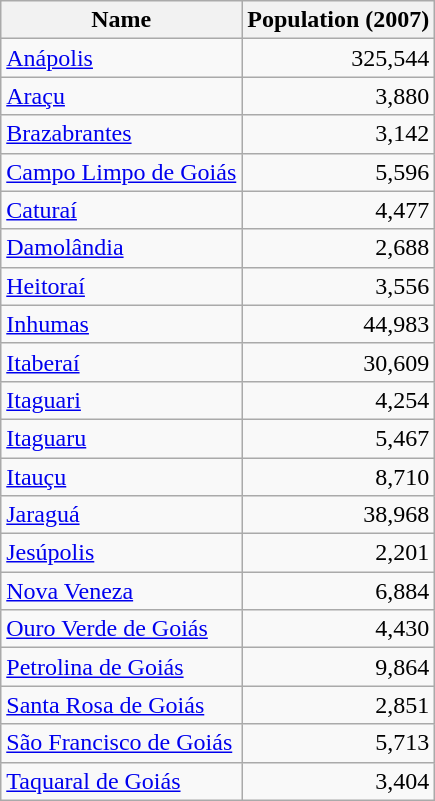<table class="wikitable">
<tr>
<th>Name</th>
<th>Population (2007)</th>
</tr>
<tr>
<td><a href='#'>Anápolis</a></td>
<td align=right>325,544</td>
</tr>
<tr>
<td><a href='#'>Araçu</a></td>
<td align=right>3,880</td>
</tr>
<tr>
<td><a href='#'>Brazabrantes</a></td>
<td align=right>3,142</td>
</tr>
<tr>
<td><a href='#'>Campo Limpo de Goiás</a></td>
<td align=right>5,596</td>
</tr>
<tr>
<td><a href='#'>Caturaí</a></td>
<td align=right>4,477</td>
</tr>
<tr>
<td><a href='#'>Damolândia</a></td>
<td align=right>2,688</td>
</tr>
<tr>
<td><a href='#'>Heitoraí</a></td>
<td align=right>3,556</td>
</tr>
<tr>
<td><a href='#'>Inhumas</a></td>
<td align=right>44,983</td>
</tr>
<tr>
<td><a href='#'>Itaberaí</a></td>
<td align=right>30,609</td>
</tr>
<tr>
<td><a href='#'>Itaguari</a></td>
<td align=right>4,254</td>
</tr>
<tr>
<td><a href='#'>Itaguaru</a></td>
<td align=right>5,467</td>
</tr>
<tr>
<td><a href='#'>Itauçu</a></td>
<td align=right>8,710</td>
</tr>
<tr>
<td><a href='#'>Jaraguá</a></td>
<td align=right>38,968</td>
</tr>
<tr>
<td><a href='#'>Jesúpolis</a></td>
<td align=right>2,201</td>
</tr>
<tr>
<td><a href='#'>Nova Veneza</a></td>
<td align=right>6,884</td>
</tr>
<tr>
<td><a href='#'>Ouro Verde de Goiás</a></td>
<td align=right>4,430</td>
</tr>
<tr>
<td><a href='#'>Petrolina de Goiás</a></td>
<td align=right>9,864</td>
</tr>
<tr>
<td><a href='#'>Santa Rosa de Goiás</a></td>
<td align=right>2,851</td>
</tr>
<tr>
<td><a href='#'>São Francisco de Goiás</a></td>
<td align=right>5,713</td>
</tr>
<tr>
<td><a href='#'>Taquaral de Goiás</a></td>
<td align=right>3,404</td>
</tr>
</table>
